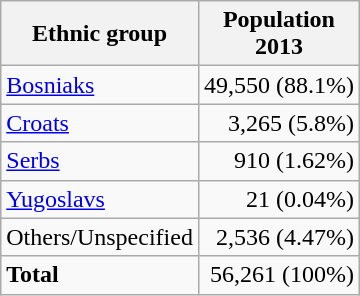<table class="wikitable sortable">
<tr>
<th>Ethnic group</th>
<th>Population<br>2013</th>
</tr>
<tr>
<td><a href='#'>Bosniaks</a></td>
<td align="right">49,550 (88.1%)</td>
</tr>
<tr>
<td><a href='#'>Croats</a></td>
<td align="right">3,265 (5.8%)</td>
</tr>
<tr>
<td><a href='#'>Serbs</a></td>
<td align="right">910 (1.62%)</td>
</tr>
<tr>
<td><a href='#'>Yugoslavs</a></td>
<td align="right">21 (0.04%)</td>
</tr>
<tr>
<td>Others/Unspecified</td>
<td align="right">2,536 (4.47%)</td>
</tr>
<tr>
<td><strong>Total</strong></td>
<td align="right">56,261 (100%)</td>
</tr>
</table>
